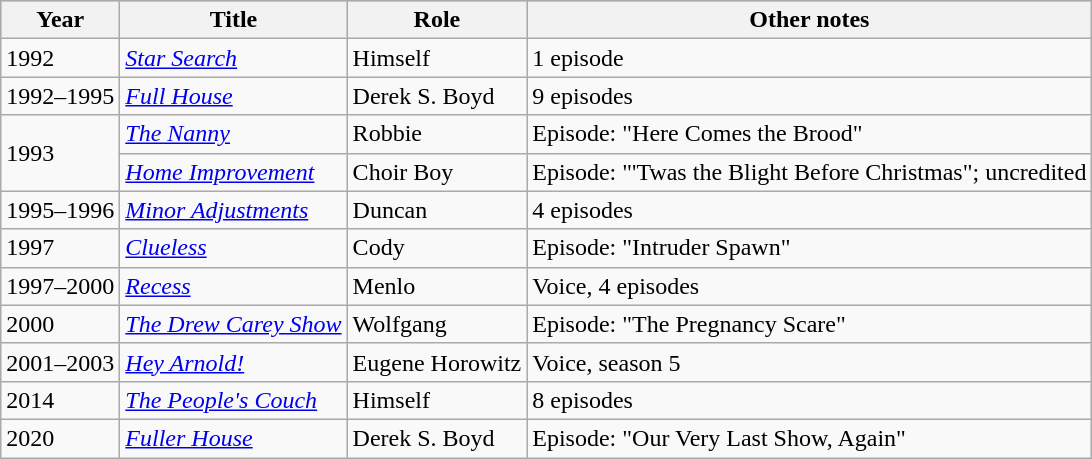<table class="wikitable">
<tr style="background:#B0C4DE; text-align:center;">
<th>Year</th>
<th>Title</th>
<th>Role</th>
<th>Other notes</th>
</tr>
<tr>
<td>1992</td>
<td><em><a href='#'>Star Search</a></em></td>
<td>Himself</td>
<td>1 episode</td>
</tr>
<tr>
<td>1992–1995</td>
<td><em><a href='#'>Full House</a></em></td>
<td>Derek S. Boyd</td>
<td>9 episodes</td>
</tr>
<tr>
<td rowspan=2>1993</td>
<td><em><a href='#'>The Nanny</a></em></td>
<td>Robbie</td>
<td>Episode: "Here Comes the Brood"</td>
</tr>
<tr>
<td><em><a href='#'>Home Improvement</a></em></td>
<td>Choir Boy</td>
<td>Episode: "'Twas the Blight Before Christmas";  uncredited</td>
</tr>
<tr>
<td>1995–1996</td>
<td><em><a href='#'>Minor Adjustments</a></em></td>
<td>Duncan</td>
<td>4 episodes</td>
</tr>
<tr>
<td>1997</td>
<td><em><a href='#'>Clueless</a></em></td>
<td>Cody</td>
<td>Episode: "Intruder Spawn"</td>
</tr>
<tr>
<td>1997–2000</td>
<td><em><a href='#'>Recess</a></em></td>
<td>Menlo</td>
<td>Voice, 4 episodes</td>
</tr>
<tr>
<td>2000</td>
<td><em><a href='#'>The Drew Carey Show</a></em></td>
<td>Wolfgang</td>
<td>Episode: "The Pregnancy Scare"</td>
</tr>
<tr>
<td>2001–2003</td>
<td><em><a href='#'>Hey Arnold!</a></em></td>
<td>Eugene Horowitz</td>
<td>Voice, season 5</td>
</tr>
<tr>
<td>2014</td>
<td><em><a href='#'>The People's Couch</a></em></td>
<td>Himself</td>
<td>8 episodes</td>
</tr>
<tr>
<td>2020</td>
<td><em><a href='#'>Fuller House</a></em></td>
<td>Derek S. Boyd</td>
<td>Episode: "Our Very Last Show, Again"</td>
</tr>
</table>
